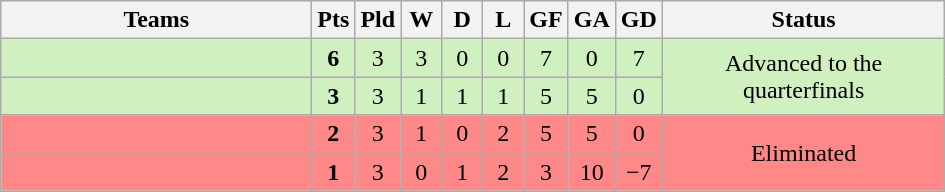<table class=wikitable style="text-align:center">
<tr>
<th width=200>Teams</th>
<th width=20>Pts</th>
<th width=20>Pld</th>
<th width=20>W</th>
<th width=20>D</th>
<th width=20>L</th>
<th width=20>GF</th>
<th width=20>GA</th>
<th width=20>GD</th>
<th width=181>Status</th>
</tr>
<tr bgcolor="#D0F0C0">
<td style="text-align:left;"></td>
<td><strong>6</strong></td>
<td>3</td>
<td>3</td>
<td>0</td>
<td>0</td>
<td>7</td>
<td>0</td>
<td>7</td>
<td rowspan=2>Advanced to the quarterfinals</td>
</tr>
<tr bgcolor="#D0F0C0">
<td style="text-align:left;"></td>
<td><strong>3</strong></td>
<td>3</td>
<td>1</td>
<td>1</td>
<td>1</td>
<td>5</td>
<td>5</td>
<td>0</td>
</tr>
<tr bgcolor=#FF8888>
<td style="text-align:left;"></td>
<td><strong>2</strong></td>
<td>3</td>
<td>1</td>
<td>0</td>
<td>2</td>
<td>5</td>
<td>5</td>
<td>0</td>
<td rowspan=2>Eliminated</td>
</tr>
<tr bgcolor=#FF8888>
<td style="text-align:left;"></td>
<td><strong>1</strong></td>
<td>3</td>
<td>0</td>
<td>1</td>
<td>2</td>
<td>3</td>
<td>10</td>
<td>−7</td>
</tr>
</table>
